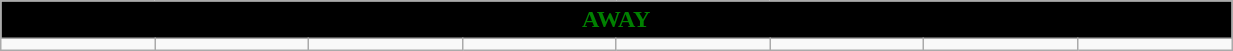<table class="wikitable collapsible collapsed" style="width:65%">
<tr>
<th colspan=10 ! style="color:green; background:black">AWAY</th>
</tr>
<tr>
<td></td>
<td></td>
<td></td>
<td></td>
<td></td>
<td></td>
<td></td>
<td></td>
</tr>
</table>
